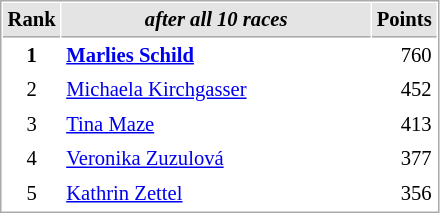<table cellspacing="1" cellpadding="3" style="border:1px solid #AAAAAA;font-size:86%">
<tr bgcolor="#E4E4E4">
<th style="border-bottom:1px solid #AAAAAA" width=10>Rank</th>
<th style="border-bottom:1px solid #AAAAAA" width=200><strong><em>after all 10 races</em></strong></th>
<th style="border-bottom:1px solid #AAAAAA" width=20>Points</th>
</tr>
<tr>
<td align="center"><strong>1</strong></td>
<td> <strong><a href='#'>Marlies Schild</a></strong></td>
<td align="right">760</td>
</tr>
<tr>
<td align="center">2</td>
<td> <a href='#'>Michaela Kirchgasser</a></td>
<td align="right">452</td>
</tr>
<tr>
<td align="center">3</td>
<td> <a href='#'>Tina Maze</a></td>
<td align="right">413</td>
</tr>
<tr>
<td align="center">4</td>
<td> <a href='#'>Veronika Zuzulová</a></td>
<td align="right">377</td>
</tr>
<tr>
<td align="center">5</td>
<td> <a href='#'>Kathrin Zettel</a></td>
<td align="right">356</td>
</tr>
</table>
